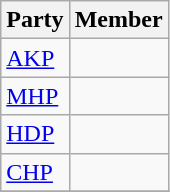<table class="wikitable">
<tr>
<th>Party</th>
<th colspan="2">Member</th>
</tr>
<tr>
<td><a href='#'>AKP</a></td>
<td></td>
</tr>
<tr>
<td><a href='#'>MHP</a></td>
<td></td>
</tr>
<tr>
<td><a href='#'>HDP</a></td>
<td></td>
</tr>
<tr>
<td><a href='#'>CHP</a></td>
<td></td>
</tr>
<tr>
</tr>
</table>
